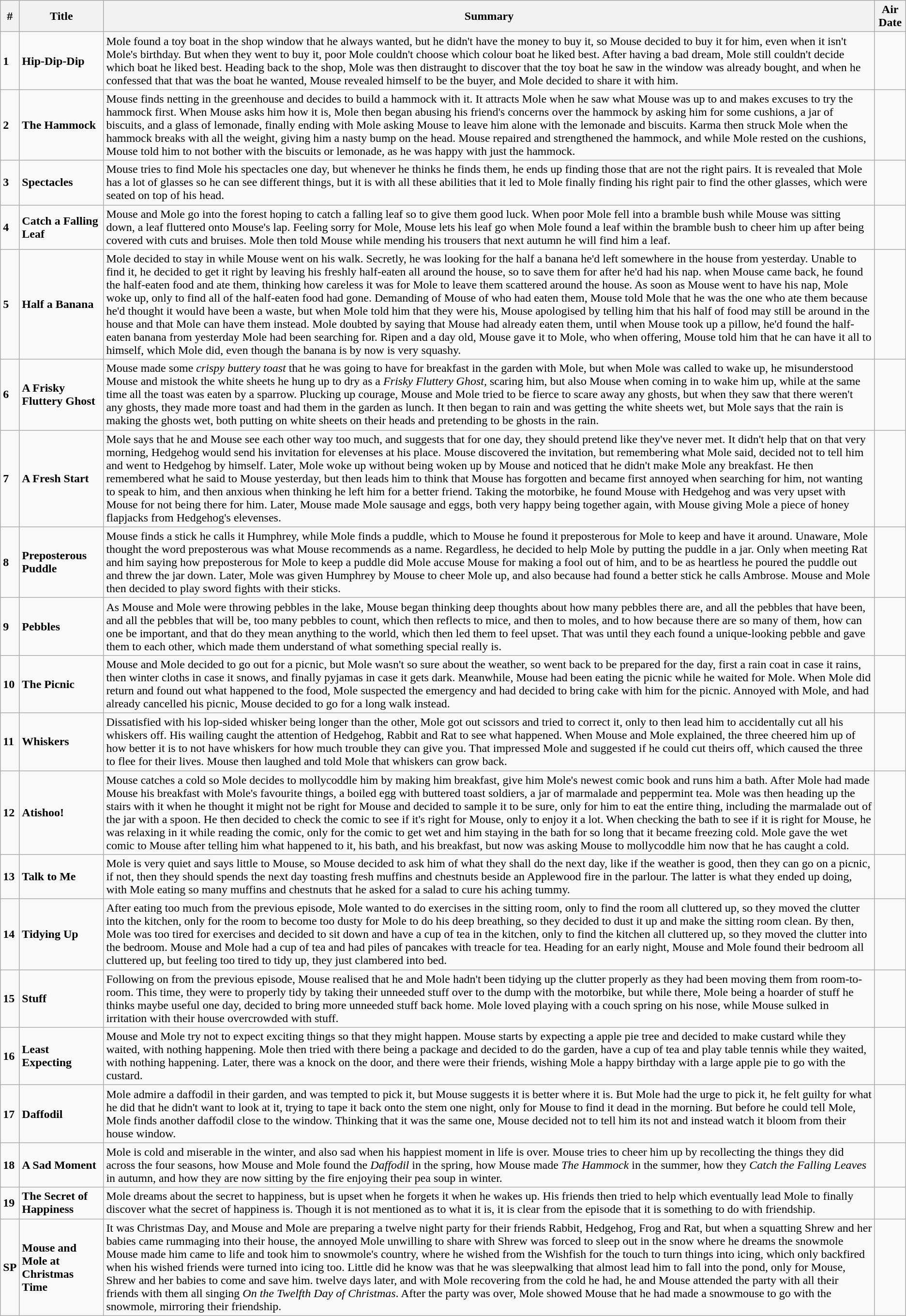<table class="wikitable collapsible">
<tr>
<th><strong>#</strong></th>
<th><strong>Title</strong></th>
<th><strong>Summary</strong></th>
<th><strong>Air Date</strong></th>
</tr>
<tr>
<td><strong>1</strong></td>
<td><strong>Hip-Dip-Dip</strong></td>
<td>Mole found a toy boat in the shop window that he always wanted, but he didn't have the money to buy it, so Mouse decided to buy it for him, even when it isn't Mole's birthday. But when they went to buy it, poor Mole couldn't choose which colour boat he liked best. After having a bad dream, Mole still couldn't decide which boat he liked best. Heading back to the shop, Mole was then distraught to discover that the toy boat he saw in the window was already bought, and when he confessed that that was the boat he wanted, Mouse revealed himself to be the buyer, and Mole decided to share it with him.</td>
<td></td>
</tr>
<tr>
<td><strong>2</strong></td>
<td><strong>The Hammock</strong></td>
<td>Mouse finds netting in the greenhouse and decides to build a hammock with it. It attracts Mole when he saw what Mouse was up to and makes excuses to try the hammock first. When Mouse asks him how it is, Mole then began abusing his friend's concerns over the hammock by asking him for some cushions, a jar of biscuits, and a glass of lemonade, finally ending with Mole asking Mouse to leave him alone with the lemonade and biscuits. Karma then struck Mole when the hammock breaks with all the weight, giving him a nasty bump on the head. Mouse repaired and strengthened the hammock, and while Mole rested on the cushions, Mouse told him to not bother with the biscuits or lemonade, as he was happy with just the hammock.</td>
<td></td>
</tr>
<tr>
<td><strong>3</strong></td>
<td><strong>Spectacles</strong></td>
<td>Mouse tries to find Mole his spectacles one day, but whenever he thinks he finds them, he ends up finding those that are not the right pairs. It is revealed that Mole has a lot of glasses so he can see different things, but it is with all these abilities that it led to Mole finally finding his right pair to find the other glasses, which were seated on top of his head.</td>
<td></td>
</tr>
<tr>
<td><strong>4</strong></td>
<td><strong>Catch a Falling Leaf</strong></td>
<td>Mouse and Mole go into the forest hoping to catch a falling leaf so to give them good luck. When poor Mole fell into a bramble bush while Mouse was sitting down, a leaf fluttered onto Mouse's lap. Feeling sorry for Mole, Mouse lets his leaf go when Mole found a leaf within the bramble bush to cheer him up after being covered with cuts and bruises. Mole then told Mouse while mending his trousers that next autumn he will find him a leaf.</td>
<td></td>
</tr>
<tr>
<td><strong>5</strong></td>
<td><strong>Half a Banana</strong></td>
<td>Mole decided to stay in while Mouse went on his walk. Secretly, he was looking for the half a banana he'd left somewhere in the house from yesterday. Unable to find it, he decided to get it right by leaving his freshly half-eaten all around the house, so to save them for after he'd had his nap. when Mouse came back, he found the half-eaten food and ate them, thinking how careless it was for Mole to leave them scattered around the house. As soon as Mouse went to have his nap, Mole woke up, only to find all of the half-eaten food had gone. Demanding of Mouse of who had eaten them, Mouse told Mole that he was the one who ate them because he'd thought it would have been a waste, but when Mole told him that they were his, Mouse apologised by telling him that his half of food may still be around in the house and that Mole can have them instead. Mole doubted by saying that Mouse had already eaten them, until when Mouse took up a pillow, he'd found the half-eaten banana from yesterday Mole had been searching for. Ripen and a day old, Mouse gave it to Mole, who when offering, Mouse told him that he can have it all to himself, which Mole did, even though the banana is by now is very squashy.</td>
<td></td>
</tr>
<tr>
<td><strong>6</strong></td>
<td><strong>A Frisky Fluttery Ghost</strong></td>
<td>Mouse made some <em>crispy buttery toast</em> that he was going to have for breakfast in the garden with Mole, but when Mole was called to wake up, he misunderstood Mouse and mistook the white sheets he hung up to dry as a <em>Frisky Fluttery Ghost,</em> scaring him, but also Mouse when coming in to wake him up, while at the same time all the toast was eaten by a sparrow. Plucking up courage, Mouse and Mole tried to be fierce to scare away any ghosts, but when they saw that there weren't any ghosts, they made more toast and had them in the garden as lunch. It then began to rain and was getting the white sheets wet, but Mole says that the rain is making the ghosts wet, both putting on white sheets on their heads and pretending to be ghosts in the rain.</td>
<td></td>
</tr>
<tr>
<td><strong>7</strong></td>
<td><strong>A Fresh Start</strong></td>
<td>Mole says that he and Mouse see each other way too much, and suggests that for one day, they should pretend like they've never met. It didn't help that on that very morning, Hedgehog would send his invitation for elevenses at his place. Mouse discovered the invitation, but remembering what Mole said, decided not to tell him and went to Hedgehog by himself. Later, Mole woke up without being woken up by Mouse and noticed that he didn't make Mole any breakfast. He then remembered what he said to Mouse yesterday, but then leads him to think that Mouse has forgotten and became first annoyed when searching for him, not wanting to speak to him, and then anxious when thinking he left him for a better friend. Taking the motorbike, he found Mouse with Hedgehog and was very upset with Mouse for not being there for him. Later, Mouse made Mole sausage and eggs, both very happy being together again, with Mouse giving Mole a piece of honey flapjacks from Hedgehog's elevenses.</td>
<td></td>
</tr>
<tr>
<td><strong>8</strong></td>
<td><strong>Preposterous Puddle</strong></td>
<td>Mouse finds a stick he calls it Humphrey, while Mole finds a puddle, which to Mouse he found it preposterous for Mole to keep and have it around. Unaware, Mole thought the word preposterous was what Mouse recommends as a name. Regardless, he decided to help Mole by putting the puddle in a jar. Only when meeting Rat and him saying how preposterous for Mole to keep a puddle did Mole accuse Mouse for making a fool out of him, and to be as heartless he poured the puddle out and threw the jar down. Later, Mole was given Humphrey by Mouse to cheer Mole up, and also because had found a better stick he calls Ambrose. Mouse and Mole then decided to play sword fights with their sticks.</td>
<td></td>
</tr>
<tr>
<td><strong>9</strong></td>
<td><strong>Pebbles</strong></td>
<td>As Mouse and Mole were throwing pebbles in the lake, Mouse began thinking deep thoughts about how many pebbles there are, and all the pebbles that have been, and all the pebbles that will be, too many pebbles to count, which then reflects to mice, and then to moles, and to how because there are so many of them, how can one be important, and that do they mean anything to the world, which then led them to feel upset. That was until they each found a unique-looking pebble and gave them to each other, which made them understand of what something special really is.</td>
<td></td>
</tr>
<tr>
<td><strong>10</strong></td>
<td><strong>The Picnic</strong></td>
<td>Mouse and Mole decided to go out for a picnic, but Mole wasn't so sure about the weather, so went back to be prepared for the day, first a rain coat in case it rains, then winter cloths in case it snows, and finally pyjamas in case it gets dark. Meanwhile, Mouse had been eating the picnic while he waited for Mole. When Mole did return and found out what happened to the food, Mole suspected the emergency and had decided to bring cake with him for the picnic. Annoyed with Mole, and had already cancelled his picnic, Mouse decided to go for a long walk instead.</td>
<td></td>
</tr>
<tr>
<td><strong>11</strong></td>
<td><strong>Whiskers</strong></td>
<td>Dissatisfied with his lop-sided whisker being longer than the other, Mole got out scissors and tried to correct it, only to then lead him to accidentally cut all his whiskers off. His wailing caught the attention of Hedgehog, Rabbit and Rat to see what happened. When Mouse and Mole explained, the three cheered him up of how better it is to not have whiskers for how much trouble they can give you. That impressed Mole and suggested if he could cut theirs off, which caused the three to flee for their lives. Mouse then laughed and told Mole that whiskers can grow back.</td>
<td></td>
</tr>
<tr>
<td><strong>12</strong></td>
<td><strong>Atishoo!</strong></td>
<td>Mouse catches a cold so Mole decides to mollycoddle him by making him breakfast, give him Mole's newest comic book and runs him a bath. After Mole had made Mouse his breakfast with Mole's favourite things, a boiled egg with buttered toast soldiers, a jar of marmalade and peppermint tea. Mole was then heading up the stairs with it when he thought it might not be right for Mouse and decided to sample it to be sure, only for him to eat the entire thing, including the marmalade out of the jar with a spoon. He then decided to check the comic to see if it's right for Mouse, only to enjoy it a lot. When checking the bath to see if it is right for Mouse, he was relaxing in it while reading the comic, only for the comic to get wet and him staying in the bath for so long that it became freezing cold. Mole gave the wet comic to Mouse after telling him what happened to it, his bath, and his breakfast, but now was asking Mouse to mollycoddle him now that he has caught a cold.</td>
<td></td>
</tr>
<tr>
<td><strong>13</strong></td>
<td><strong>Talk to Me</strong></td>
<td>Mole is very quiet and says little to Mouse, so Mouse decided to ask him of what they shall do the next day, like if the weather is good, then they can go on a picnic, if not, then they should spends the next day toasting fresh muffins and chestnuts beside an Applewood fire in the parlour. The latter is what they ended up doing, with Mole eating so many muffins and chestnuts that he asked for a salad to cure his aching tummy.</td>
<td></td>
</tr>
<tr>
<td><strong>14</strong></td>
<td><strong>Tidying Up</strong></td>
<td>After eating too much from the previous episode, Mole wanted to do exercises in the sitting room, only to find the room all cluttered up, so they moved the clutter into the kitchen, only for the room to become too dusty for Mole to do his deep breathing, so they decided to dust it up and make the sitting room clean. By then, Mole was too tired for exercises and decided to sit down and have a cup of tea in the kitchen, only to find the kitchen all cluttered up, so they moved the clutter into the bedroom. Mouse and Mole had a cup of tea and had piles of pancakes with treacle for tea. Heading for an early night, Mouse and Mole found their bedroom all cluttered up, but feeling too tired to tidy up, they just clambered into bed.</td>
<td></td>
</tr>
<tr>
<td><strong>15</strong></td>
<td><strong>Stuff</strong></td>
<td>Following on from the previous episode, Mouse realised that he and Mole hadn't been tidying up the clutter properly as they had been moving them from room-to-room. This time, they were to properly tidy by taking their unneeded stuff over to the dump with the motorbike, but while there, Mole being a hoarder of stuff he thinks maybe useful one day, decided to bring more unneeded stuff back home. Mole loved playing with a couch spring on his nose, while Mouse sulked in irritation with their house overcrowded with stuff.</td>
<td></td>
</tr>
<tr>
<td><strong>16</strong></td>
<td><strong>Least Expecting</strong></td>
<td>Mouse and Mole try not to expect exciting things so that they might happen. Mouse starts by expecting a apple pie tree and decided to make custard while they waited, with nothing happening. Mole then tried with there being a package and decided to do the garden, have a cup of tea and play table tennis while they waited, with nothing happening. Later, there was a knock on the door, and there were their friends, wishing Mole a happy birthday with a large apple pie to go with the custard.</td>
<td></td>
</tr>
<tr>
<td><strong>17</strong></td>
<td><strong>Daffodil</strong></td>
<td>Mole admire a daffodil in their garden, and was tempted to pick it, but Mouse suggests it is better where it is. But Mole had the urge to pick it, he felt guilty for what he did that he didn't want to look at it, trying to tape it back onto the stem one night, only for Mouse to find it dead in the morning. But before he could tell Mole, Mole finds another daffodil close to the window. Thinking that it was the same one, Mouse decided not to tell him its not and instead watch it bloom from their house window.</td>
<td></td>
</tr>
<tr>
<td><strong>18</strong></td>
<td><strong>A Sad Moment</strong></td>
<td>Mole is cold and miserable in the winter, and also sad when his happiest moment in life is over. Mouse tries to cheer him up by recollecting the things they did across the four seasons, how Mouse and Mole found the <em>Daffodil</em> in the spring, how Mouse made <em>The Hammock</em> in the summer, how they <em>Catch the Falling Leaves</em> in autumn, and how they are now sitting by the fire enjoying their pea soup in winter.</td>
<td></td>
</tr>
<tr>
<td><strong>19</strong></td>
<td><strong>The Secret of Happiness</strong></td>
<td>Mole dreams about the secret to happiness, but is upset when he forgets it when he wakes up. His friends then tried to help which eventually lead Mole to finally discover what the secret of happiness is. Though it is not mentioned as to what it is, it is clear from the episode that it is something to do with friendship.</td>
<td></td>
</tr>
<tr>
<td><strong>SP</strong></td>
<td><strong>Mouse and Mole at Christmas Time</strong></td>
<td>It was Christmas Day, and Mouse and Mole are preparing a twelve night party for their friends Rabbit, Hedgehog, Frog and Rat, but when a squatting Shrew and her babies came rummaging into their house, the annoyed Mole unwilling to share with Shrew was forced to sleep out in the snow where he dreams the snowmole Mouse made him came to life and took him to snowmole's country, where he wished from the Wishfish for the touch to turn things into icing, which only backfired when his wished friends were turned into icing too. Little did he know was that he was sleepwalking that almost lead him to fall into the pond, only for Mouse, Shrew and her babies to come and save him. twelve days later, and with Mole recovering from the cold he had, he and Mouse attended the party with all their friends with them all singing <em>On the Twelfth Day of Christmas</em>. After the party was over, Mole showed Mouse that he had made a snowmouse to go with the snowmole, mirroring their friendship.</td>
</tr>
</table>
